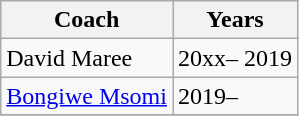<table class="wikitable collapsible">
<tr>
<th>Coach</th>
<th>Years</th>
</tr>
<tr>
<td>David Maree</td>
<td>20xx– 2019</td>
</tr>
<tr>
<td><a href='#'>Bongiwe Msomi</a></td>
<td>2019–</td>
</tr>
<tr>
</tr>
</table>
